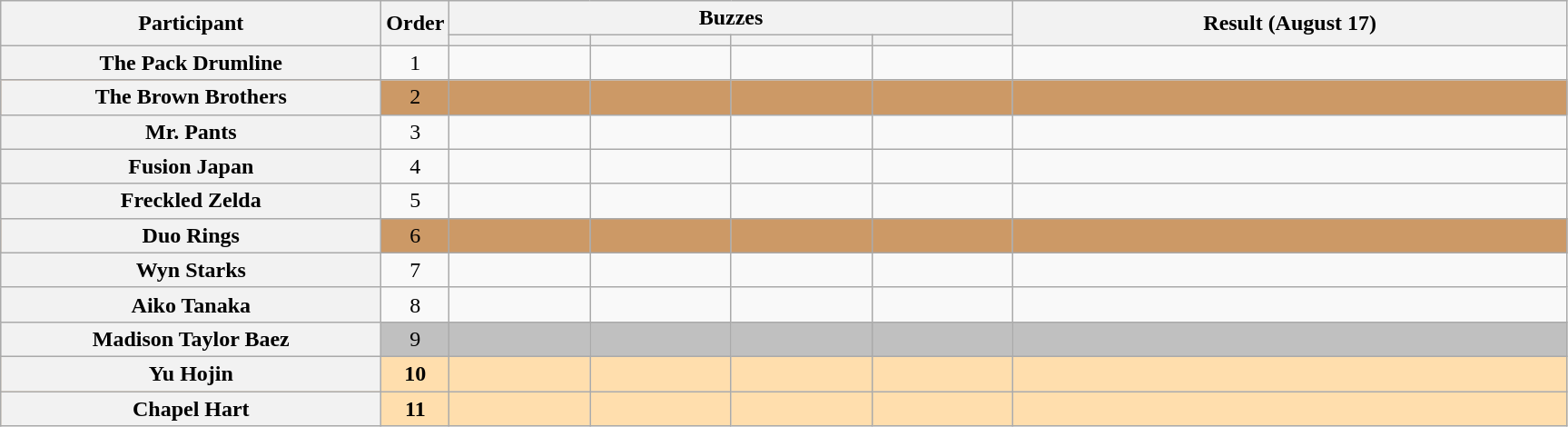<table class="wikitable plainrowheaders sortable" style="text-align:center;">
<tr>
<th scope="col" rowspan="2" class="unsortable" style="width:17em;">Participant</th>
<th scope="col" rowspan="2" style="width:1em;">Order</th>
<th scope="col" colspan="4" class="unsortable" style="width:24em;">Buzzes</th>
<th scope="col" rowspan="2" style="width:25em;">Result (August 17)</th>
</tr>
<tr>
<th scope="col" class="unsortable" style="width:6em;"></th>
<th scope="col" class="unsortable" style="width:6em;"></th>
<th scope="col" class="unsortable" style="width:6em;"></th>
<th scope="col" class="unsortable" style="width:6em;"></th>
</tr>
<tr>
<th scope="row">The Pack Drumline</th>
<td>1</td>
<td style="text-align:center;"></td>
<td style="text-align:center;"></td>
<td style="text-align:center;"></td>
<td style="text-align:center;"></td>
<td></td>
</tr>
<tr bgcolor=#c96>
<th scope="row">The Brown Brothers</th>
<td>2</td>
<td style="text-align:center;"></td>
<td style="text-align:center;"></td>
<td style="text-align:center;"></td>
<td style="text-align:center;"></td>
<td></td>
</tr>
<tr>
<th scope="row">Mr. Pants</th>
<td>3</td>
<td style="text-align:center;"></td>
<td style="text-align:center;"></td>
<td style="text-align:center;"></td>
<td style="text-align:center;"></td>
<td></td>
</tr>
<tr>
<th scope="row">Fusion Japan</th>
<td>4</td>
<td style="text-align:center;"></td>
<td style="text-align:center;"></td>
<td style="text-align:center;"></td>
<td style="text-align:center;"></td>
<td></td>
</tr>
<tr>
<th scope="row">Freckled Zelda</th>
<td>5</td>
<td style="text-align:center;"></td>
<td style="text-align:center;"></td>
<td style="text-align:center;"></td>
<td style="text-align:center;"></td>
<td></td>
</tr>
<tr bgcolor=#c96>
<th scope="row">Duo Rings</th>
<td>6</td>
<td style="text-align:center;"></td>
<td style="text-align:center;"></td>
<td style="text-align:center;"></td>
<td style="text-align:center;"></td>
<td></td>
</tr>
<tr>
<th scope="row">Wyn Starks</th>
<td>7</td>
<td style="text-align:center;"></td>
<td style="text-align:center;"></td>
<td style="text-align:center;"></td>
<td style="text-align:center;"></td>
<td></td>
</tr>
<tr>
<th scope="row">Aiko Tanaka</th>
<td>8</td>
<td style="text-align:center;"></td>
<td style="text-align:center;"></td>
<td style="text-align:center;"></td>
<td style="text-align:center;"></td>
<td></td>
</tr>
<tr bgcolor=silver>
<th scope="row">Madison Taylor Baez</th>
<td>9</td>
<td style="text-align:center;"></td>
<td style="text-align:center;"></td>
<td style="text-align:center;"></td>
<td style="text-align:center;"></td>
<td></td>
</tr>
<tr bgcolor=NavajoWhite>
<th scope="row"><strong>Yu Hojin</strong></th>
<td><strong>10</strong></td>
<td style="text-align:center;"></td>
<td style="text-align:center;"></td>
<td style="text-align:center;"></td>
<td style="text-align:center;"></td>
<td><strong></strong></td>
</tr>
<tr bgcolor=NavajoWhite>
<th scope="row"><strong>Chapel Hart</strong></th>
<td><strong>11</strong></td>
<td style="text-align:center;"></td>
<td style="text-align:center;"></td>
<td style="text-align:center;"></td>
<td style="text-align:center;"></td>
<td><strong></strong></td>
</tr>
</table>
